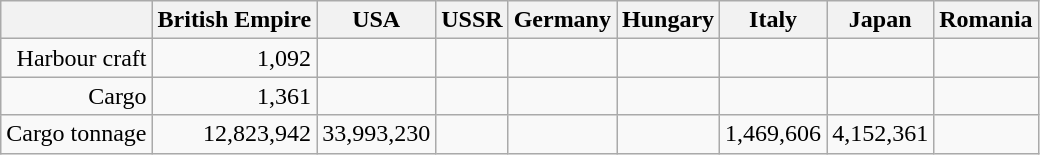<table class="wikitable"  style ="text-align: right">
<tr>
<th></th>
<th>British Empire</th>
<th>USA</th>
<th>USSR</th>
<th>Germany</th>
<th>Hungary</th>
<th>Italy</th>
<th>Japan</th>
<th>Romania</th>
</tr>
<tr>
<td>Harbour craft</td>
<td>1,092</td>
<td></td>
<td></td>
<td></td>
<td></td>
<td></td>
<td></td>
<td></td>
</tr>
<tr>
<td>Cargo</td>
<td>1,361</td>
<td></td>
<td></td>
<td></td>
<td></td>
<td></td>
<td></td>
<td></td>
</tr>
<tr>
<td>Cargo tonnage</td>
<td>12,823,942 </td>
<td>33,993,230 </td>
<td></td>
<td></td>
<td></td>
<td>1,469,606 </td>
<td>4,152,361 </td>
<td></td>
</tr>
</table>
